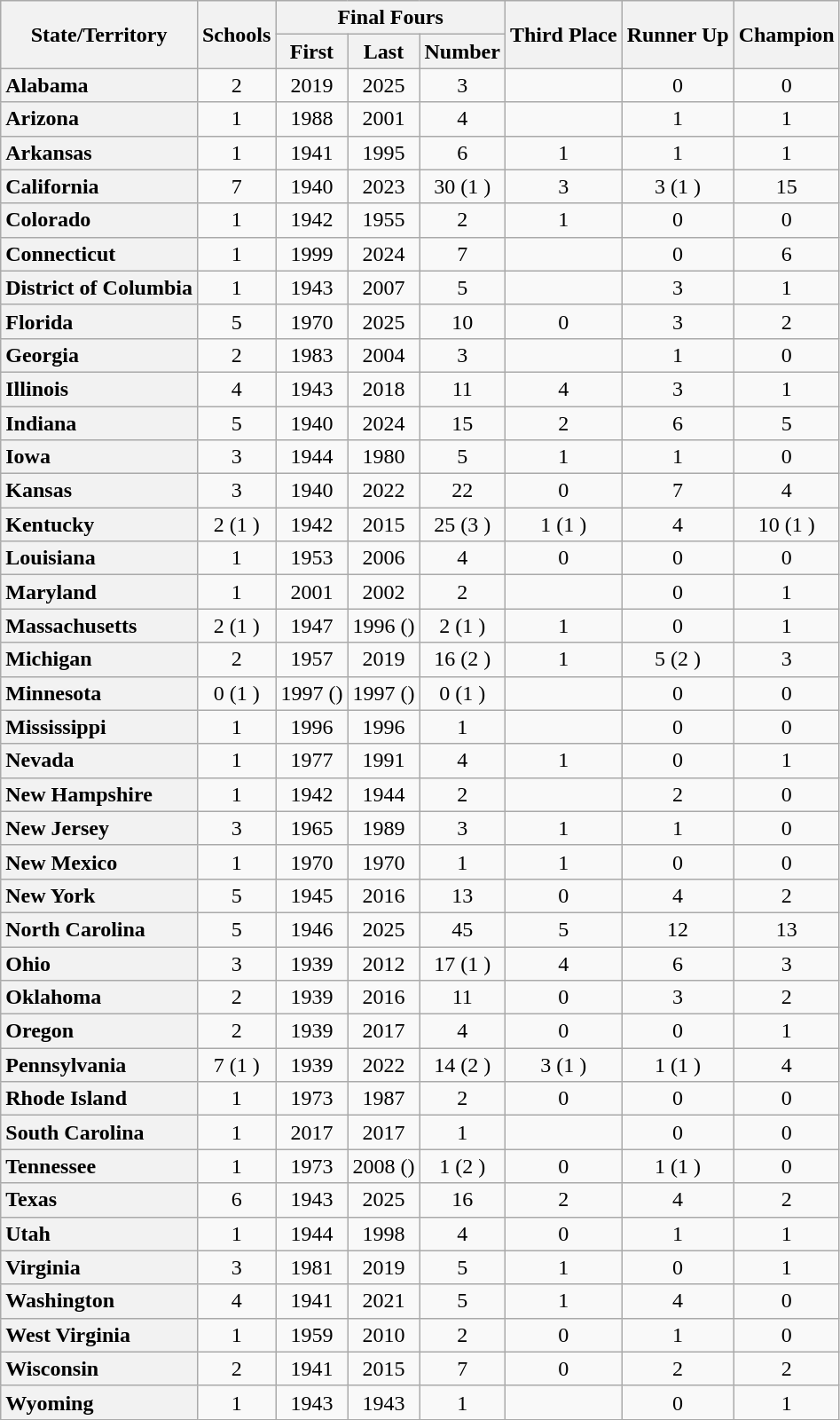<table class="wikitable plainrowheaders sortable" style="text-align:center">
<tr>
<th rowspan="2">State/Territory</th>
<th rowspan="2">Schools</th>
<th colspan="3">Final Fours</th>
<th rowspan="2">Third Place</th>
<th rowspan="2">Runner Up</th>
<th rowspan="2">Champion</th>
</tr>
<tr>
<th>First</th>
<th>Last</th>
<th scope="col">Number</th>
</tr>
<tr>
<th style="text-align:left">Alabama</th>
<td>2</td>
<td>2019</td>
<td>2025</td>
<td>3</td>
<td></td>
<td>0</td>
<td>0</td>
</tr>
<tr>
<th style="text-align:left">Arizona</th>
<td>1</td>
<td>1988</td>
<td>2001</td>
<td>4</td>
<td></td>
<td>1</td>
<td>1</td>
</tr>
<tr>
<th style="text-align:left">Arkansas</th>
<td>1</td>
<td>1941</td>
<td>1995</td>
<td>6</td>
<td>1</td>
<td>1</td>
<td>1</td>
</tr>
<tr>
<th style="text-align:left">California</th>
<td>7</td>
<td>1940</td>
<td>2023</td>
<td>30 (1 )</td>
<td>3</td>
<td>3 (1 )</td>
<td>15</td>
</tr>
<tr>
<th style="text-align:left">Colorado</th>
<td>1</td>
<td>1942</td>
<td>1955</td>
<td>2</td>
<td>1</td>
<td>0</td>
<td>0</td>
</tr>
<tr>
<th style="text-align:left">Connecticut</th>
<td>1</td>
<td>1999</td>
<td>2024</td>
<td>7</td>
<td></td>
<td>0</td>
<td>6</td>
</tr>
<tr>
<th style="text-align:left">District of Columbia</th>
<td>1</td>
<td>1943</td>
<td>2007</td>
<td>5</td>
<td></td>
<td>3</td>
<td>1</td>
</tr>
<tr>
<th style="text-align:left">Florida</th>
<td>5</td>
<td>1970</td>
<td>2025</td>
<td>10</td>
<td>0</td>
<td>3</td>
<td>2</td>
</tr>
<tr>
<th style="text-align:left">Georgia</th>
<td>2</td>
<td>1983</td>
<td>2004</td>
<td>3</td>
<td></td>
<td>1</td>
<td>0</td>
</tr>
<tr>
<th style="text-align:left">Illinois</th>
<td>4</td>
<td>1943</td>
<td>2018</td>
<td>11</td>
<td>4</td>
<td>3</td>
<td>1</td>
</tr>
<tr>
<th style="text-align:left">Indiana</th>
<td>5</td>
<td>1940</td>
<td>2024</td>
<td>15</td>
<td>2</td>
<td>6</td>
<td>5</td>
</tr>
<tr>
<th style="text-align:left">Iowa</th>
<td>3</td>
<td>1944</td>
<td>1980</td>
<td>5</td>
<td>1</td>
<td>1</td>
<td>0</td>
</tr>
<tr>
<th style="text-align:left">Kansas</th>
<td>3</td>
<td>1940</td>
<td>2022</td>
<td>22</td>
<td>0</td>
<td>7</td>
<td>4</td>
</tr>
<tr>
<th style="text-align:left">Kentucky</th>
<td>2 (1 )</td>
<td>1942</td>
<td>2015</td>
<td>25 (3 )</td>
<td>1 (1 )</td>
<td>4</td>
<td>10 (1 )</td>
</tr>
<tr>
<th style="text-align:left">Louisiana</th>
<td>1</td>
<td>1953</td>
<td>2006</td>
<td>4</td>
<td>0</td>
<td>0</td>
<td>0</td>
</tr>
<tr>
<th style="text-align:left">Maryland</th>
<td>1</td>
<td>2001</td>
<td>2002</td>
<td>2</td>
<td></td>
<td>0</td>
<td>1</td>
</tr>
<tr>
<th style="text-align:left">Massachusetts</th>
<td>2 (1 )</td>
<td>1947</td>
<td>1996 ()</td>
<td>2 (1 )</td>
<td>1</td>
<td>0</td>
<td>1</td>
</tr>
<tr>
<th style="text-align:left">Michigan</th>
<td>2</td>
<td>1957</td>
<td>2019</td>
<td>16 (2 )</td>
<td>1</td>
<td>5 (2 )</td>
<td>3</td>
</tr>
<tr>
<th style="text-align:left">Minnesota</th>
<td>0 (1 )</td>
<td>1997 ()</td>
<td>1997 ()</td>
<td>0 (1 )</td>
<td></td>
<td>0</td>
<td>0</td>
</tr>
<tr>
<th style="text-align:left">Mississippi</th>
<td>1</td>
<td>1996</td>
<td>1996</td>
<td>1</td>
<td></td>
<td>0</td>
<td>0</td>
</tr>
<tr>
<th style="text-align:left">Nevada</th>
<td>1</td>
<td>1977</td>
<td>1991</td>
<td>4</td>
<td>1</td>
<td>0</td>
<td>1</td>
</tr>
<tr>
<th style="text-align:left">New Hampshire</th>
<td>1</td>
<td>1942</td>
<td>1944</td>
<td>2</td>
<td></td>
<td>2</td>
<td>0</td>
</tr>
<tr>
<th style="text-align:left">New Jersey</th>
<td>3</td>
<td>1965</td>
<td>1989</td>
<td>3</td>
<td>1</td>
<td>1</td>
<td>0</td>
</tr>
<tr>
<th style="text-align:left">New Mexico</th>
<td>1</td>
<td>1970</td>
<td>1970</td>
<td>1</td>
<td>1</td>
<td>0</td>
<td>0</td>
</tr>
<tr>
<th style="text-align:left">New York</th>
<td>5</td>
<td>1945</td>
<td>2016</td>
<td>13</td>
<td>0</td>
<td>4</td>
<td>2</td>
</tr>
<tr>
<th style="text-align:left">North Carolina</th>
<td>5</td>
<td>1946</td>
<td>2025</td>
<td>45</td>
<td>5</td>
<td>12</td>
<td>13</td>
</tr>
<tr>
<th style="text-align:left">Ohio</th>
<td>3</td>
<td>1939</td>
<td>2012</td>
<td>17 (1 )</td>
<td>4</td>
<td>6</td>
<td>3</td>
</tr>
<tr>
<th style="text-align:left">Oklahoma</th>
<td>2</td>
<td>1939</td>
<td>2016</td>
<td>11</td>
<td>0</td>
<td>3</td>
<td>2</td>
</tr>
<tr>
<th style="text-align:left">Oregon</th>
<td>2</td>
<td>1939</td>
<td>2017</td>
<td>4</td>
<td>0</td>
<td>0</td>
<td>1</td>
</tr>
<tr>
<th style="text-align:left">Pennsylvania</th>
<td>7 (1 )</td>
<td>1939</td>
<td>2022</td>
<td>14 (2 )</td>
<td>3 (1 )</td>
<td>1 (1 )</td>
<td>4</td>
</tr>
<tr>
<th style="text-align:left">Rhode Island</th>
<td>1</td>
<td>1973</td>
<td>1987</td>
<td>2</td>
<td>0</td>
<td>0</td>
<td>0</td>
</tr>
<tr>
<th style="text-align:left">South Carolina</th>
<td>1</td>
<td>2017</td>
<td>2017</td>
<td>1</td>
<td></td>
<td>0</td>
<td>0</td>
</tr>
<tr>
<th style="text-align:left">Tennessee</th>
<td>1</td>
<td>1973</td>
<td>2008 ()</td>
<td>1 (2 )</td>
<td>0</td>
<td>1 (1 )</td>
<td>0</td>
</tr>
<tr>
<th style="text-align:left">Texas</th>
<td>6</td>
<td>1943</td>
<td>2025</td>
<td>16</td>
<td>2</td>
<td>4</td>
<td>2</td>
</tr>
<tr>
<th style="text-align:left">Utah</th>
<td>1</td>
<td>1944</td>
<td>1998</td>
<td>4</td>
<td>0</td>
<td>1</td>
<td>1</td>
</tr>
<tr>
<th style="text-align:left">Virginia</th>
<td>3</td>
<td>1981</td>
<td>2019</td>
<td>5</td>
<td>1</td>
<td>0</td>
<td>1</td>
</tr>
<tr>
<th style="text-align:left">Washington</th>
<td>4</td>
<td>1941</td>
<td>2021</td>
<td>5</td>
<td>1</td>
<td>4</td>
<td>0</td>
</tr>
<tr>
<th style="text-align:left">West Virginia</th>
<td>1</td>
<td>1959</td>
<td>2010</td>
<td>2</td>
<td>0</td>
<td>1</td>
<td>0</td>
</tr>
<tr>
<th style="text-align:left">Wisconsin</th>
<td>2</td>
<td>1941</td>
<td>2015</td>
<td>7</td>
<td>0</td>
<td>2</td>
<td>2</td>
</tr>
<tr>
<th style="text-align:left">Wyoming</th>
<td>1</td>
<td>1943</td>
<td>1943</td>
<td>1</td>
<td></td>
<td>0</td>
<td>1</td>
</tr>
</table>
